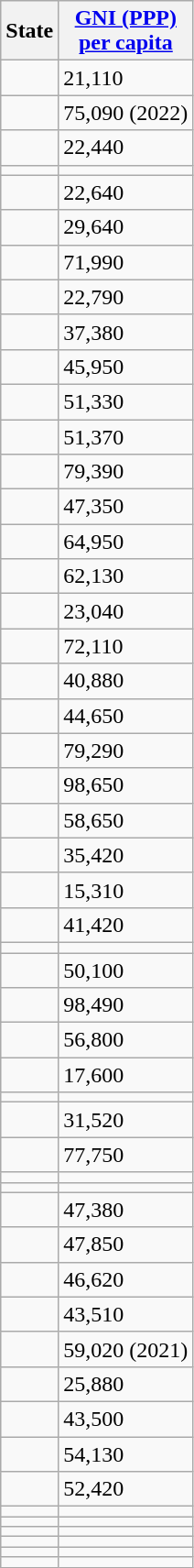<table class="sortable wikitable sticky-header static-row-numbers col1left" >
<tr>
<th>State</th>
<th><a href='#'>GNI (PPP)<br>per capita</a></th>
</tr>
<tr>
<td></td>
<td>21,110</td>
</tr>
<tr>
<td></td>
<td>75,090 (2022)</td>
</tr>
<tr>
<td></td>
<td>22,440</td>
</tr>
<tr>
<td></td>
<td></td>
</tr>
<tr>
<td></td>
<td>22,640</td>
</tr>
<tr>
<td></td>
<td>29,640</td>
</tr>
<tr>
<td></td>
<td>71,990</td>
</tr>
<tr>
<td></td>
<td>22,790</td>
</tr>
<tr>
<td></td>
<td>37,380</td>
</tr>
<tr>
<td></td>
<td>45,950</td>
</tr>
<tr>
<td></td>
<td>51,330</td>
</tr>
<tr>
<td></td>
<td>51,370</td>
</tr>
<tr>
<td></td>
<td>79,390</td>
</tr>
<tr>
<td></td>
<td>47,350</td>
</tr>
<tr>
<td></td>
<td>64,950</td>
</tr>
<tr>
<td></td>
<td>62,130</td>
</tr>
<tr>
<td></td>
<td>23,040</td>
</tr>
<tr>
<td></td>
<td>72,110</td>
</tr>
<tr>
<td></td>
<td>40,880</td>
</tr>
<tr>
<td></td>
<td>44,650</td>
</tr>
<tr>
<td></td>
<td>79,290</td>
</tr>
<tr>
<td></td>
<td>98,650</td>
</tr>
<tr>
<td></td>
<td>58,650</td>
</tr>
<tr>
<td></td>
<td>35,420</td>
</tr>
<tr>
<td></td>
<td>15,310</td>
</tr>
<tr>
<td></td>
<td>41,420</td>
</tr>
<tr>
<td></td>
<td></td>
</tr>
<tr>
<td></td>
<td>50,100</td>
</tr>
<tr>
<td></td>
<td>98,490</td>
</tr>
<tr>
<td></td>
<td>56,800</td>
</tr>
<tr>
<td></td>
<td>17,600</td>
</tr>
<tr>
<td></td>
<td></td>
</tr>
<tr>
<td></td>
<td>31,520</td>
</tr>
<tr>
<td></td>
<td>77,750</td>
</tr>
<tr>
<td></td>
<td></td>
</tr>
<tr>
<td></td>
<td></td>
</tr>
<tr>
<td></td>
<td>47,380</td>
</tr>
<tr>
<td></td>
<td>47,850</td>
</tr>
<tr>
<td></td>
<td>46,620</td>
</tr>
<tr>
<td></td>
<td>43,510</td>
</tr>
<tr>
<td></td>
<td>59,020 (2021)</td>
</tr>
<tr>
<td></td>
<td>25,880</td>
</tr>
<tr>
<td></td>
<td>43,500</td>
</tr>
<tr>
<td></td>
<td>54,130</td>
</tr>
<tr>
<td></td>
<td>52,420</td>
</tr>
<tr>
<td></td>
<td></td>
</tr>
<tr>
<td></td>
<td></td>
</tr>
<tr>
<td></td>
<td></td>
</tr>
<tr>
<td></td>
<td></td>
</tr>
<tr>
<td></td>
<td></td>
</tr>
<tr>
<td></td>
<td></td>
</tr>
</table>
